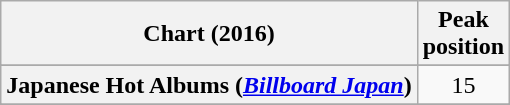<table class="wikitable sortable plainrowheaders" style="text-align:center">
<tr>
<th scope="col">Chart (2016)</th>
<th scope="col">Peak<br> position</th>
</tr>
<tr>
</tr>
<tr>
</tr>
<tr>
<th scope="row">Japanese Hot Albums (<em><a href='#'>Billboard Japan</a></em>)</th>
<td>15</td>
</tr>
<tr>
</tr>
<tr>
</tr>
</table>
